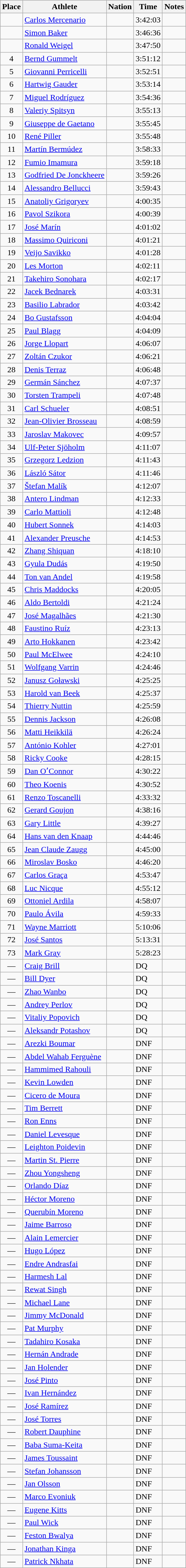<table class=wikitable>
<tr>
<th>Place</th>
<th>Athlete</th>
<th>Nation</th>
<th>Time</th>
<th>Notes</th>
</tr>
<tr>
<td align=center></td>
<td><a href='#'>Carlos Mercenario</a></td>
<td></td>
<td>3:42:03</td>
<td> </td>
</tr>
<tr>
<td align=center></td>
<td><a href='#'>Simon Baker</a></td>
<td></td>
<td>3:46:36</td>
<td> </td>
</tr>
<tr>
<td align=center></td>
<td><a href='#'>Ronald Weigel</a></td>
<td></td>
<td>3:47:50</td>
<td> </td>
</tr>
<tr>
<td align=center>4</td>
<td><a href='#'>Bernd Gummelt</a></td>
<td></td>
<td>3:51:12</td>
<td> </td>
</tr>
<tr>
<td align=center>5</td>
<td><a href='#'>Giovanni Perricelli</a></td>
<td></td>
<td>3:52:51</td>
<td> </td>
</tr>
<tr>
<td align=center>6</td>
<td><a href='#'>Hartwig Gauder</a></td>
<td></td>
<td>3:53:14</td>
<td> </td>
</tr>
<tr>
<td align=center>7</td>
<td><a href='#'>Miguel Rodríguez</a></td>
<td></td>
<td>3:54:36</td>
<td> </td>
</tr>
<tr>
<td align=center>8</td>
<td><a href='#'>Valeriy Spitsyn</a></td>
<td></td>
<td>3:55:13</td>
<td> </td>
</tr>
<tr>
<td align=center>9</td>
<td><a href='#'>Giuseppe de Gaetano</a></td>
<td></td>
<td>3:55:45</td>
<td> </td>
</tr>
<tr>
<td align=center>10</td>
<td><a href='#'>René Piller</a></td>
<td></td>
<td>3:55:48</td>
<td> </td>
</tr>
<tr>
<td align=center>11</td>
<td><a href='#'>Martín Bermúdez</a></td>
<td></td>
<td>3:58:33</td>
<td> </td>
</tr>
<tr>
<td align=center>12</td>
<td><a href='#'>Fumio Imamura</a></td>
<td></td>
<td>3:59:18</td>
<td> </td>
</tr>
<tr>
<td align=center>13</td>
<td><a href='#'>Godfried De Jonckheere</a></td>
<td></td>
<td>3:59:26</td>
<td> </td>
</tr>
<tr>
<td align=center>14</td>
<td><a href='#'>Alessandro Bellucci</a></td>
<td></td>
<td>3:59:43</td>
<td> </td>
</tr>
<tr>
<td align=center>15</td>
<td><a href='#'>Anatoliy Grigoryev</a></td>
<td></td>
<td>4:00:35</td>
<td></td>
</tr>
<tr>
<td align=center>16</td>
<td><a href='#'>Pavol Szikora</a></td>
<td></td>
<td>4:00:39</td>
<td> </td>
</tr>
<tr>
<td align=center>17</td>
<td><a href='#'>José Marín</a></td>
<td></td>
<td>4:01:02</td>
<td> </td>
</tr>
<tr>
<td align=center>18</td>
<td><a href='#'>Massimo Quiriconi</a></td>
<td></td>
<td>4:01:21</td>
<td> </td>
</tr>
<tr>
<td align=center>19</td>
<td><a href='#'>Veijo Savikko</a></td>
<td></td>
<td>4:01:28</td>
<td> </td>
</tr>
<tr>
<td align=center>20</td>
<td><a href='#'>Les Morton</a></td>
<td></td>
<td>4:02:11</td>
<td> </td>
</tr>
<tr>
<td align=center>21</td>
<td><a href='#'>Takehiro Sonohara</a></td>
<td></td>
<td>4:02:17</td>
<td></td>
</tr>
<tr>
<td align=center>22</td>
<td><a href='#'>Jacek Bednarek</a></td>
<td></td>
<td>4:03:31</td>
<td></td>
</tr>
<tr>
<td align=center>23</td>
<td><a href='#'>Basilio Labrador</a></td>
<td></td>
<td>4:03:42</td>
<td></td>
</tr>
<tr>
<td align=center>24</td>
<td><a href='#'>Bo Gustafsson</a></td>
<td></td>
<td>4:04:04</td>
<td></td>
</tr>
<tr>
<td align=center>25</td>
<td><a href='#'>Paul Blagg</a></td>
<td></td>
<td>4:04:09</td>
<td></td>
</tr>
<tr>
<td align=center>26</td>
<td><a href='#'>Jorge Llopart</a></td>
<td></td>
<td>4:06:07</td>
<td></td>
</tr>
<tr>
<td align=center>27</td>
<td><a href='#'>Zoltán Czukor</a></td>
<td></td>
<td>4:06:21</td>
<td></td>
</tr>
<tr>
<td align=center>28</td>
<td><a href='#'>Denis Terraz</a></td>
<td></td>
<td>4:06:48</td>
<td></td>
</tr>
<tr>
<td align=center>29</td>
<td><a href='#'>Germán Sánchez</a></td>
<td></td>
<td>4:07:37</td>
<td></td>
</tr>
<tr>
<td align=center>30</td>
<td><a href='#'>Torsten Trampeli</a></td>
<td></td>
<td>4:07:48</td>
<td></td>
</tr>
<tr>
<td align=center>31</td>
<td><a href='#'>Carl Schueler</a></td>
<td></td>
<td>4:08:51</td>
<td></td>
</tr>
<tr>
<td align=center>32</td>
<td><a href='#'>Jean-Olivier Brosseau</a></td>
<td></td>
<td>4:08:59</td>
<td></td>
</tr>
<tr>
<td align=center>33</td>
<td><a href='#'>Jaroslav Makovec</a></td>
<td></td>
<td>4:09:57</td>
<td></td>
</tr>
<tr>
<td align=center>34</td>
<td><a href='#'>Ulf-Peter Sjöholm</a></td>
<td></td>
<td>4:11:07</td>
<td></td>
</tr>
<tr>
<td align=center>35</td>
<td><a href='#'>Grzegorz Ledzion</a></td>
<td></td>
<td>4:11:43</td>
<td></td>
</tr>
<tr>
<td align=center>36</td>
<td><a href='#'>László Sátor</a></td>
<td></td>
<td>4:11:46</td>
<td></td>
</tr>
<tr>
<td align=center>37</td>
<td><a href='#'>Štefan Malík</a></td>
<td></td>
<td>4:12:07</td>
<td></td>
</tr>
<tr>
<td align=center>38</td>
<td><a href='#'>Antero Lindman</a></td>
<td></td>
<td>4:12:33</td>
<td></td>
</tr>
<tr>
<td align=center>39</td>
<td><a href='#'>Carlo Mattioli</a></td>
<td></td>
<td>4:12:48</td>
<td></td>
</tr>
<tr>
<td align=center>40</td>
<td><a href='#'>Hubert Sonnek</a></td>
<td></td>
<td>4:14:03</td>
<td></td>
</tr>
<tr>
<td align=center>41</td>
<td><a href='#'>Alexander Preusche</a></td>
<td></td>
<td>4:14:53</td>
<td></td>
</tr>
<tr>
<td align=center>42</td>
<td><a href='#'>Zhang Shiquan</a></td>
<td></td>
<td>4:18:10</td>
<td></td>
</tr>
<tr>
<td align=center>43</td>
<td><a href='#'>Gyula Dudás</a></td>
<td></td>
<td>4:19:50</td>
<td></td>
</tr>
<tr>
<td align=center>44</td>
<td><a href='#'>Ton van Andel</a></td>
<td></td>
<td>4:19:58</td>
<td></td>
</tr>
<tr>
<td align=center>45</td>
<td><a href='#'>Chris Maddocks</a></td>
<td></td>
<td>4:20:05</td>
<td></td>
</tr>
<tr>
<td align=center>46</td>
<td><a href='#'>Aldo Bertoldi</a></td>
<td></td>
<td>4:21:24</td>
<td></td>
</tr>
<tr>
<td align=center>47</td>
<td><a href='#'>José Magalhães</a></td>
<td></td>
<td>4:21:30</td>
<td></td>
</tr>
<tr>
<td align=center>48</td>
<td><a href='#'>Faustino Ruíz</a></td>
<td></td>
<td>4:23:13</td>
<td></td>
</tr>
<tr>
<td align=center>49</td>
<td><a href='#'>Arto Hokkanen</a></td>
<td></td>
<td>4:23:42</td>
<td></td>
</tr>
<tr>
<td align=center>50</td>
<td><a href='#'>Paul McElwee</a></td>
<td></td>
<td>4:24:10</td>
<td></td>
</tr>
<tr>
<td align=center>51</td>
<td><a href='#'>Wolfgang Varrin</a></td>
<td></td>
<td>4:24:46</td>
<td></td>
</tr>
<tr>
<td align=center>52</td>
<td><a href='#'>Janusz Goławski</a></td>
<td></td>
<td>4:25:25</td>
<td></td>
</tr>
<tr>
<td align=center>53</td>
<td><a href='#'>Harold van Beek</a></td>
<td></td>
<td>4:25:37</td>
<td></td>
</tr>
<tr>
<td align=center>54</td>
<td><a href='#'>Thierry Nuttin</a></td>
<td></td>
<td>4:25:59</td>
<td></td>
</tr>
<tr>
<td align=center>55</td>
<td><a href='#'>Dennis Jackson</a></td>
<td></td>
<td>4:26:08</td>
<td></td>
</tr>
<tr>
<td align=center>56</td>
<td><a href='#'>Matti Heikkilä</a></td>
<td></td>
<td>4:26:24</td>
<td></td>
</tr>
<tr>
<td align=center>57</td>
<td><a href='#'>António Kohler</a></td>
<td></td>
<td>4:27:01</td>
<td></td>
</tr>
<tr>
<td align=center>58</td>
<td><a href='#'>Ricky Cooke</a></td>
<td></td>
<td>4:28:15</td>
<td></td>
</tr>
<tr>
<td align=center>59</td>
<td><a href='#'>Dan OʼConnor</a></td>
<td></td>
<td>4:30:22</td>
<td></td>
</tr>
<tr>
<td align=center>60</td>
<td><a href='#'>Theo Koenis</a></td>
<td></td>
<td>4:30:52</td>
<td></td>
</tr>
<tr>
<td align=center>61</td>
<td><a href='#'>Renzo Toscanelli</a></td>
<td></td>
<td>4:33:32</td>
<td></td>
</tr>
<tr>
<td align=center>62</td>
<td><a href='#'>Gerard Goujon</a></td>
<td></td>
<td>4:38:16</td>
<td></td>
</tr>
<tr>
<td align=center>63</td>
<td><a href='#'>Gary Little</a></td>
<td></td>
<td>4:39:27</td>
<td></td>
</tr>
<tr>
<td align=center>64</td>
<td><a href='#'>Hans van den Knaap</a></td>
<td></td>
<td>4:44:46</td>
<td></td>
</tr>
<tr>
<td align=center>65</td>
<td><a href='#'>Jean Claude Zaugg</a></td>
<td></td>
<td>4:45:00</td>
<td></td>
</tr>
<tr>
<td align=center>66</td>
<td><a href='#'>Miroslav Bosko</a></td>
<td></td>
<td>4:46:20</td>
<td></td>
</tr>
<tr>
<td align=center>67</td>
<td><a href='#'>Carlos Graça</a></td>
<td></td>
<td>4:53:47</td>
<td></td>
</tr>
<tr>
<td align=center>68</td>
<td><a href='#'>Luc Nicque</a></td>
<td></td>
<td>4:55:12</td>
<td></td>
</tr>
<tr>
<td align=center>69</td>
<td><a href='#'>Ottoniel Ardila</a></td>
<td></td>
<td>4:58:07</td>
<td></td>
</tr>
<tr>
<td align=center>70</td>
<td><a href='#'>Paulo Ávila</a></td>
<td></td>
<td>4:59:33</td>
<td></td>
</tr>
<tr>
<td align=center>71</td>
<td><a href='#'>Wayne Marriott</a></td>
<td></td>
<td>5:10:06</td>
<td></td>
</tr>
<tr>
<td align=center>72</td>
<td><a href='#'>José Santos</a></td>
<td></td>
<td>5:13:31</td>
<td></td>
</tr>
<tr>
<td align=center>73</td>
<td><a href='#'>Mark Gray</a></td>
<td></td>
<td>5:28:23</td>
<td></td>
</tr>
<tr>
<td align=center>—</td>
<td><a href='#'>Craig Brill</a></td>
<td></td>
<td>DQ</td>
<td></td>
</tr>
<tr>
<td align=center>—</td>
<td><a href='#'>Bill Dyer</a></td>
<td></td>
<td>DQ</td>
<td></td>
</tr>
<tr>
<td align=center>—</td>
<td><a href='#'>Zhao Wanbo</a></td>
<td></td>
<td>DQ</td>
<td></td>
</tr>
<tr>
<td align=center>—</td>
<td><a href='#'>Andrey Perlov</a></td>
<td></td>
<td>DQ</td>
<td></td>
</tr>
<tr>
<td align=center>—</td>
<td><a href='#'>Vitaliy Popovich</a></td>
<td></td>
<td>DQ</td>
<td></td>
</tr>
<tr>
<td align=center>—</td>
<td><a href='#'>Aleksandr Potashov</a></td>
<td></td>
<td>DQ</td>
<td></td>
</tr>
<tr>
<td align=center>—</td>
<td><a href='#'>Arezki Boumar</a></td>
<td></td>
<td>DNF</td>
<td></td>
</tr>
<tr>
<td align=center>—</td>
<td><a href='#'>Abdel Wahab Ferguène</a></td>
<td></td>
<td>DNF</td>
<td></td>
</tr>
<tr>
<td align=center>—</td>
<td><a href='#'>Hammimed Rahouli</a></td>
<td></td>
<td>DNF</td>
<td></td>
</tr>
<tr>
<td align=center>—</td>
<td><a href='#'>Kevin Lowden</a></td>
<td></td>
<td>DNF</td>
<td></td>
</tr>
<tr>
<td align=center>—</td>
<td><a href='#'>Cicero de Moura</a></td>
<td></td>
<td>DNF</td>
<td></td>
</tr>
<tr>
<td align=center>—</td>
<td><a href='#'>Tim Berrett</a></td>
<td></td>
<td>DNF</td>
<td></td>
</tr>
<tr>
<td align=center>—</td>
<td><a href='#'>Ron Enns</a></td>
<td></td>
<td>DNF</td>
<td></td>
</tr>
<tr>
<td align=center>—</td>
<td><a href='#'>Daniel Levesque</a></td>
<td></td>
<td>DNF</td>
<td></td>
</tr>
<tr>
<td align=center>—</td>
<td><a href='#'>Leighton Poidevin</a></td>
<td></td>
<td>DNF</td>
<td></td>
</tr>
<tr>
<td align=center>—</td>
<td><a href='#'>Martin St. Pierre</a></td>
<td></td>
<td>DNF</td>
<td></td>
</tr>
<tr>
<td align=center>—</td>
<td><a href='#'>Zhou Yongsheng</a></td>
<td></td>
<td>DNF</td>
<td></td>
</tr>
<tr>
<td align=center>—</td>
<td><a href='#'>Orlando Díaz</a></td>
<td></td>
<td>DNF</td>
<td></td>
</tr>
<tr>
<td align=center>—</td>
<td><a href='#'>Héctor Moreno</a></td>
<td></td>
<td>DNF</td>
<td></td>
</tr>
<tr>
<td align=center>—</td>
<td><a href='#'>Querubín Moreno</a></td>
<td></td>
<td>DNF</td>
<td></td>
</tr>
<tr>
<td align=center>—</td>
<td><a href='#'>Jaime Barroso</a></td>
<td></td>
<td>DNF</td>
<td></td>
</tr>
<tr>
<td align=center>—</td>
<td><a href='#'>Alain Lemercier</a></td>
<td></td>
<td>DNF</td>
<td></td>
</tr>
<tr>
<td align=center>—</td>
<td><a href='#'>Hugo López</a></td>
<td></td>
<td>DNF</td>
<td></td>
</tr>
<tr>
<td align=center>—</td>
<td><a href='#'>Endre Andrasfai</a></td>
<td></td>
<td>DNF</td>
<td></td>
</tr>
<tr>
<td align=center>—</td>
<td><a href='#'>Harmesh Lal</a></td>
<td></td>
<td>DNF</td>
<td></td>
</tr>
<tr>
<td align=center>—</td>
<td><a href='#'>Rewat Singh</a></td>
<td></td>
<td>DNF</td>
<td></td>
</tr>
<tr>
<td align=center>—</td>
<td><a href='#'>Michael Lane</a></td>
<td></td>
<td>DNF</td>
<td></td>
</tr>
<tr>
<td align=center>—</td>
<td><a href='#'>Jimmy McDonald</a></td>
<td></td>
<td>DNF</td>
<td></td>
</tr>
<tr>
<td align=center>—</td>
<td><a href='#'>Pat Murphy</a></td>
<td></td>
<td>DNF</td>
<td></td>
</tr>
<tr>
<td align=center>—</td>
<td><a href='#'>Tadahiro Kosaka</a></td>
<td></td>
<td>DNF</td>
<td></td>
</tr>
<tr>
<td align=center>—</td>
<td><a href='#'>Hernán Andrade</a></td>
<td></td>
<td>DNF</td>
<td></td>
</tr>
<tr>
<td align=center>—</td>
<td><a href='#'>Jan Holender</a></td>
<td></td>
<td>DNF</td>
<td></td>
</tr>
<tr>
<td align=center>—</td>
<td><a href='#'>José Pinto</a></td>
<td></td>
<td>DNF</td>
<td></td>
</tr>
<tr>
<td align=center>—</td>
<td><a href='#'>Ivan Hernández</a></td>
<td></td>
<td>DNF</td>
<td></td>
</tr>
<tr>
<td align=center>—</td>
<td><a href='#'>José Ramírez</a></td>
<td></td>
<td>DNF</td>
<td></td>
</tr>
<tr>
<td align=center>—</td>
<td><a href='#'>José Torres</a></td>
<td></td>
<td>DNF</td>
<td></td>
</tr>
<tr>
<td align=center>—</td>
<td><a href='#'>Robert Dauphine</a></td>
<td></td>
<td>DNF</td>
<td></td>
</tr>
<tr>
<td align=center>—</td>
<td><a href='#'>Baba Suma-Keita</a></td>
<td></td>
<td>DNF</td>
<td></td>
</tr>
<tr>
<td align=center>—</td>
<td><a href='#'>James Toussaint</a></td>
<td></td>
<td>DNF</td>
<td></td>
</tr>
<tr>
<td align=center>—</td>
<td><a href='#'>Stefan Johansson</a></td>
<td></td>
<td>DNF</td>
<td></td>
</tr>
<tr>
<td align=center>—</td>
<td><a href='#'>Jan Olsson</a></td>
<td></td>
<td>DNF</td>
<td></td>
</tr>
<tr>
<td align=center>—</td>
<td><a href='#'>Marco Evoniuk</a></td>
<td></td>
<td>DNF</td>
<td></td>
</tr>
<tr>
<td align=center>—</td>
<td><a href='#'>Eugene Kitts</a></td>
<td></td>
<td>DNF</td>
<td></td>
</tr>
<tr>
<td align=center>—</td>
<td><a href='#'>Paul Wick</a></td>
<td></td>
<td>DNF</td>
<td></td>
</tr>
<tr>
<td align=center>—</td>
<td><a href='#'>Feston Bwalya</a></td>
<td></td>
<td>DNF</td>
<td></td>
</tr>
<tr>
<td align=center>—</td>
<td><a href='#'>Jonathan Kinga</a></td>
<td></td>
<td>DNF</td>
<td></td>
</tr>
<tr>
<td align=center>—</td>
<td><a href='#'>Patrick Nkhata</a></td>
<td></td>
<td>DNF</td>
<td></td>
</tr>
</table>
